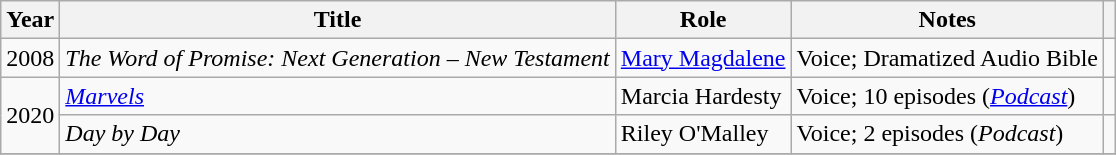<table class="wikitable sortable">
<tr>
<th>Year</th>
<th>Title</th>
<th>Role</th>
<th>Notes</th>
<th class="unsortable"></th>
</tr>
<tr>
<td>2008</td>
<td><em>The Word of Promise: Next Generation – New Testament</em></td>
<td><a href='#'>Mary Magdalene</a></td>
<td>Voice; Dramatized Audio Bible</td>
<td></td>
</tr>
<tr>
<td rowspan="2">2020</td>
<td><em><a href='#'>Marvels</a></em></td>
<td>Marcia Hardesty</td>
<td>Voice; 10 episodes (<em><a href='#'>Podcast</a></em>)</td>
<td></td>
</tr>
<tr>
<td><em>Day by Day</em></td>
<td>Riley O'Malley</td>
<td>Voice; 2 episodes (<em>Podcast</em>)</td>
<td></td>
</tr>
<tr>
</tr>
</table>
